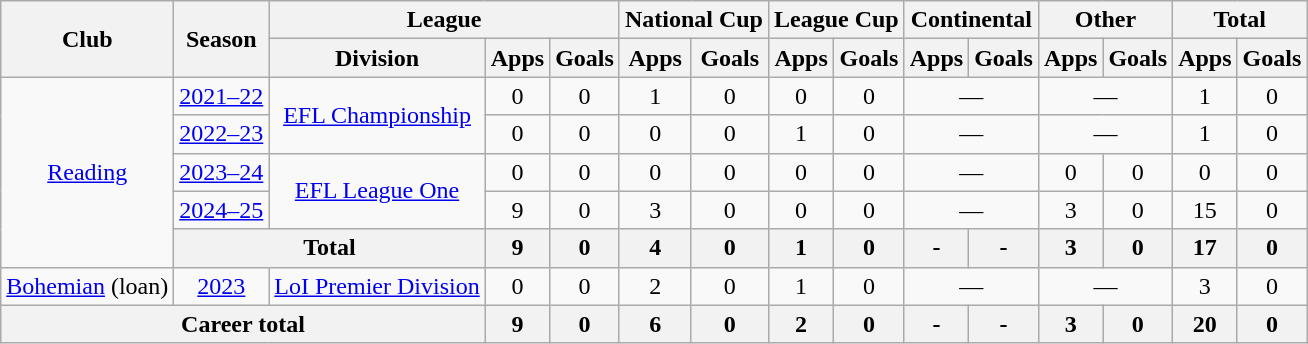<table class="wikitable" style="text-align:center">
<tr>
<th rowspan="2">Club</th>
<th rowspan="2">Season</th>
<th colspan="3">League</th>
<th colspan="2">National Cup</th>
<th colspan="2">League Cup</th>
<th colspan="2">Continental</th>
<th colspan="2">Other</th>
<th colspan="2">Total</th>
</tr>
<tr>
<th>Division</th>
<th>Apps</th>
<th>Goals</th>
<th>Apps</th>
<th>Goals</th>
<th>Apps</th>
<th>Goals</th>
<th>Apps</th>
<th>Goals</th>
<th>Apps</th>
<th>Goals</th>
<th>Apps</th>
<th>Goals</th>
</tr>
<tr>
<td rowspan="5"><a href='#'>Reading</a></td>
<td><a href='#'>2021–22</a></td>
<td rowspan="2"><a href='#'>EFL Championship</a></td>
<td>0</td>
<td>0</td>
<td>1</td>
<td>0</td>
<td>0</td>
<td>0</td>
<td colspan="2">—</td>
<td colspan="2">—</td>
<td>1</td>
<td>0</td>
</tr>
<tr>
<td><a href='#'>2022–23</a></td>
<td>0</td>
<td>0</td>
<td>0</td>
<td>0</td>
<td>1</td>
<td>0</td>
<td colspan="2">—</td>
<td colspan="2">—</td>
<td>1</td>
<td>0</td>
</tr>
<tr>
<td><a href='#'>2023–24</a></td>
<td rowspan="2"><a href='#'>EFL League One</a></td>
<td>0</td>
<td>0</td>
<td>0</td>
<td>0</td>
<td>0</td>
<td>0</td>
<td colspan="2">—</td>
<td>0</td>
<td>0</td>
<td>0</td>
<td>0</td>
</tr>
<tr>
<td><a href='#'>2024–25</a></td>
<td>9</td>
<td>0</td>
<td>3</td>
<td>0</td>
<td>0</td>
<td>0</td>
<td colspan="2">—</td>
<td>3</td>
<td>0</td>
<td>15</td>
<td>0</td>
</tr>
<tr>
<th colspan="2">Total</th>
<th>9</th>
<th>0</th>
<th>4</th>
<th>0</th>
<th>1</th>
<th>0</th>
<th>-</th>
<th>-</th>
<th>3</th>
<th>0</th>
<th>17</th>
<th>0</th>
</tr>
<tr>
<td><a href='#'>Bohemian</a> (loan)</td>
<td><a href='#'>2023</a></td>
<td><a href='#'>LoI Premier Division</a></td>
<td>0</td>
<td>0</td>
<td>2</td>
<td>0</td>
<td>1</td>
<td>0</td>
<td colspan="2">—</td>
<td colspan="2">—</td>
<td>3</td>
<td>0</td>
</tr>
<tr>
<th colspan="3">Career total</th>
<th>9</th>
<th>0</th>
<th>6</th>
<th>0</th>
<th>2</th>
<th>0</th>
<th>-</th>
<th>-</th>
<th>3</th>
<th>0</th>
<th>20</th>
<th>0</th>
</tr>
</table>
